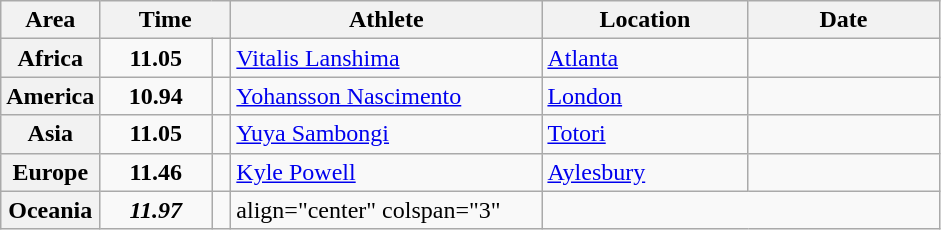<table class="wikitable">
<tr>
<th width="45">Area</th>
<th width="80" colspan="2">Time</th>
<th width="200">Athlete</th>
<th width="130">Location</th>
<th width="120">Date</th>
</tr>
<tr>
<th>Africa</th>
<td align="center"><strong>11.05</strong></td>
<td align="center"></td>
<td> <a href='#'>Vitalis Lanshima</a></td>
<td> <a href='#'>Atlanta</a></td>
<td align="right"></td>
</tr>
<tr>
<th>America</th>
<td align="center"><strong>10.94</strong></td>
<td align="center"><strong></strong></td>
<td> <a href='#'>Yohansson Nascimento</a></td>
<td> <a href='#'>London</a></td>
<td align="right"></td>
</tr>
<tr>
<th>Asia</th>
<td align="center"><strong>11.05</strong></td>
<td align="center"></td>
<td> <a href='#'>Yuya Sambongi</a></td>
<td> <a href='#'>Totori</a></td>
<td align="right"></td>
</tr>
<tr>
<th>Europe</th>
<td align="center"><strong>11.46</strong></td>
<td align="center"></td>
<td> <a href='#'>Kyle Powell</a></td>
<td> <a href='#'>Aylesbury</a></td>
<td align="right"></td>
</tr>
<tr>
<th>Oceania</th>
<td align="center"><strong><em>11.97</em></strong></td>
<td align="center"></td>
<td>align="center" colspan="3" </td>
</tr>
</table>
